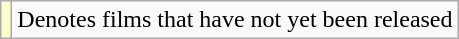<table class="wikitable">
<tr>
<td style="background:#FFFFCC;"></td>
<td>Denotes films that have not yet been released</td>
</tr>
</table>
